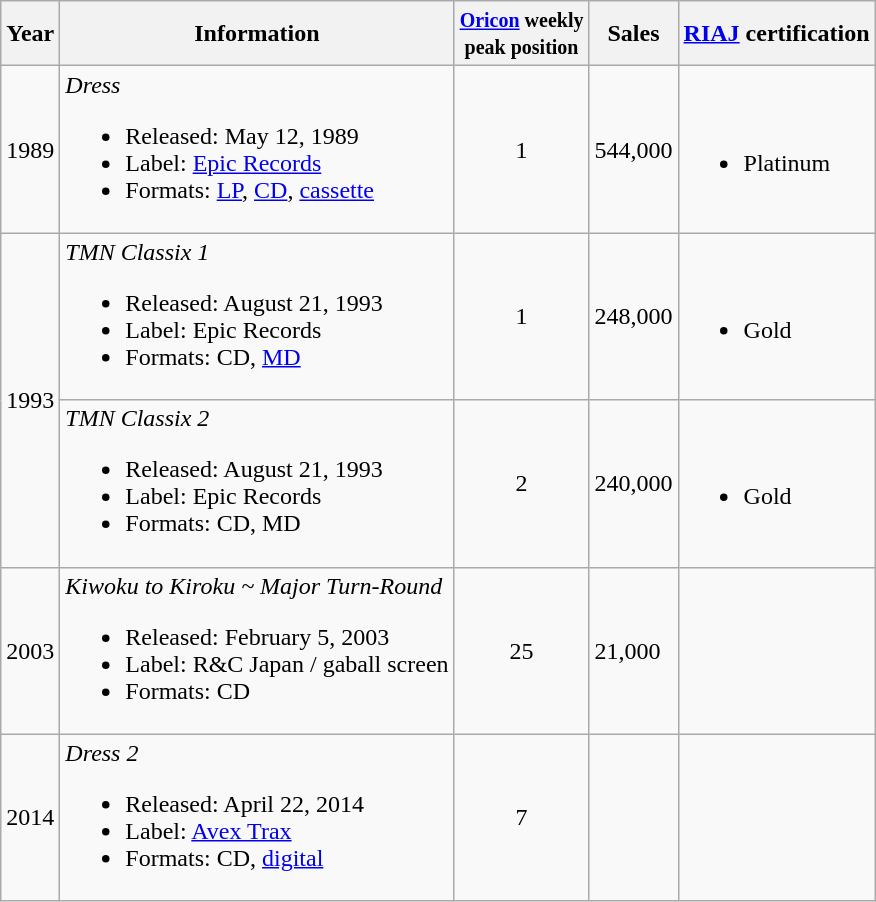<table class="wikitable">
<tr>
<th>Year</th>
<th>Information</th>
<th><small><a href='#'>Oricon</a> weekly<br>peak position</small></th>
<th>Sales<br></th>
<th><a href='#'>RIAJ</a> certification</th>
</tr>
<tr>
<td>1989</td>
<td><em>Dress</em><br><ul><li>Released: May 12, 1989</li><li>Label: <a href='#'>Epic Records</a></li><li>Formats: <a href='#'>LP</a>, <a href='#'>CD</a>, <a href='#'>cassette</a></li></ul></td>
<td style="text-align:center;">1</td>
<td align="left">544,000</td>
<td align="left"><br><ul><li>Platinum</li></ul></td>
</tr>
<tr>
<td rowspan="2">1993</td>
<td><em>TMN Classix 1</em><br><ul><li>Released: August 21, 1993</li><li>Label: Epic Records</li><li>Formats: CD, <a href='#'>MD</a></li></ul></td>
<td style="text-align:center;">1</td>
<td align="left">248,000</td>
<td align="left"><br><ul><li>Gold</li></ul></td>
</tr>
<tr>
<td><em>TMN Classix 2</em><br><ul><li>Released: August 21, 1993</li><li>Label: Epic Records</li><li>Formats: CD, MD</li></ul></td>
<td style="text-align:center;">2</td>
<td align="left">240,000</td>
<td align="left"><br><ul><li>Gold</li></ul></td>
</tr>
<tr>
<td>2003</td>
<td><em>Kiwoku to Kiroku ~ Major Turn-Round</em><br><ul><li>Released: February 5, 2003</li><li>Label: R&C Japan / gaball screen</li><li>Formats: CD</li></ul></td>
<td style="text-align:center;">25</td>
<td align="left">21,000</td>
<td align="left"></td>
</tr>
<tr>
<td>2014</td>
<td><em>Dress 2</em><br><ul><li>Released: April 22, 2014</li><li>Label: <a href='#'>Avex Trax</a></li><li>Formats: CD, <a href='#'>digital</a></li></ul></td>
<td style="text-align:center;">7</td>
<td align="left"></td>
<td align="left"></td>
</tr>
</table>
